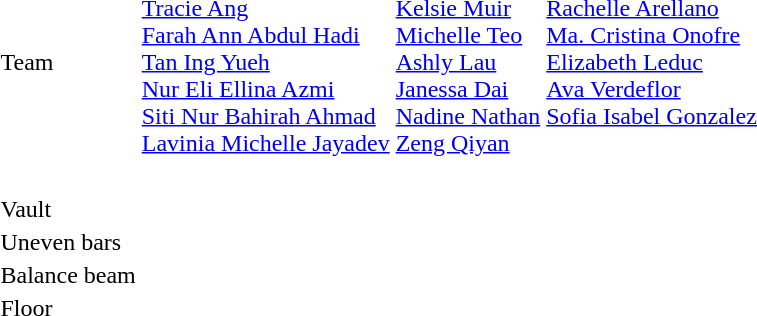<table>
<tr>
<td>Team<br></td>
<td><br><a href='#'>Tracie Ang</a><br><a href='#'>Farah Ann Abdul Hadi</a><br><a href='#'>Tan Ing Yueh</a><br><a href='#'>Nur Eli Ellina Azmi</a><br><a href='#'>Siti Nur Bahirah Ahmad</a><br><a href='#'>Lavinia Michelle Jayadev</a></td>
<td><br><a href='#'>Kelsie Muir</a><br><a href='#'>Michelle Teo</a><br><a href='#'>Ashly Lau</a><br><a href='#'>Janessa Dai</a><br><a href='#'>Nadine Nathan</a><br><a href='#'>Zeng Qiyan</a></td>
<td valign="top"><br><a href='#'>Rachelle Arellano</a><br><a href='#'>Ma. Cristina Onofre</a><br><a href='#'>Elizabeth Leduc</a><br><a href='#'>Ava Verdeflor</a><br><a href='#'>Sofia Isabel Gonzalez</a></td>
</tr>
<tr>
<td><br></td>
<td></td>
<td></td>
<td></td>
</tr>
<tr>
<td>Vault<br></td>
<td></td>
<td></td>
<td></td>
</tr>
<tr>
<td>Uneven bars<br></td>
<td></td>
<td></td>
<td></td>
</tr>
<tr>
<td>Balance beam<br></td>
<td></td>
<td></td>
<td></td>
</tr>
<tr>
<td>Floor<br></td>
<td></td>
<td></td>
<td></td>
</tr>
</table>
